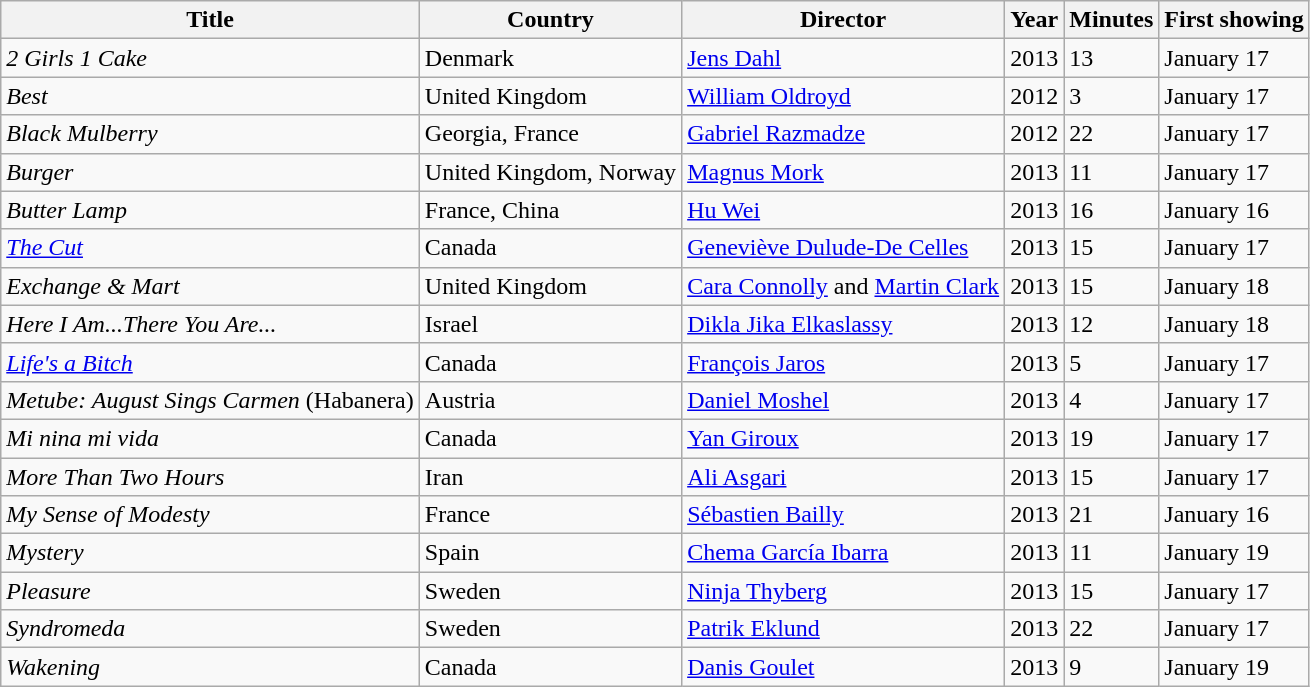<table class="wikitable sortable">
<tr>
<th>Title</th>
<th>Country</th>
<th>Director</th>
<th>Year</th>
<th>Minutes</th>
<th>First showing</th>
</tr>
<tr>
<td><em>2 Girls 1 Cake</em></td>
<td>Denmark</td>
<td><a href='#'>Jens Dahl</a></td>
<td>2013</td>
<td>13</td>
<td>January 17</td>
</tr>
<tr>
<td><em>Best</em></td>
<td>United Kingdom</td>
<td><a href='#'>William Oldroyd</a></td>
<td>2012</td>
<td>3</td>
<td>January 17</td>
</tr>
<tr>
<td><em>Black Mulberry</em></td>
<td>Georgia, France</td>
<td><a href='#'>Gabriel Razmadze</a></td>
<td>2012</td>
<td>22</td>
<td>January 17</td>
</tr>
<tr>
<td><em>Burger</em></td>
<td>United Kingdom, Norway</td>
<td><a href='#'>Magnus Mork</a></td>
<td>2013</td>
<td>11</td>
<td>January 17</td>
</tr>
<tr>
<td><em>Butter Lamp</em></td>
<td>France, China</td>
<td><a href='#'>Hu Wei</a></td>
<td>2013</td>
<td>16</td>
<td>January 16</td>
</tr>
<tr>
<td><em><a href='#'>The Cut</a></em></td>
<td>Canada</td>
<td><a href='#'>Geneviève Dulude-De Celles</a></td>
<td>2013</td>
<td>15</td>
<td>January 17</td>
</tr>
<tr>
<td><em>Exchange & Mart</em></td>
<td>United Kingdom</td>
<td><a href='#'>Cara Connolly</a> and <a href='#'>Martin Clark</a></td>
<td>2013</td>
<td>15</td>
<td>January 18</td>
</tr>
<tr>
<td><em>Here I Am...There You Are...</em></td>
<td>Israel</td>
<td><a href='#'>Dikla Jika Elkaslassy</a></td>
<td>2013</td>
<td>12</td>
<td>January 18</td>
</tr>
<tr>
<td><em><a href='#'>Life's a Bitch</a></em></td>
<td>Canada</td>
<td><a href='#'>François Jaros</a></td>
<td>2013</td>
<td>5</td>
<td>January 17</td>
</tr>
<tr>
<td><em>Metube: August Sings Carmen</em> (Habanera)</td>
<td>Austria</td>
<td><a href='#'>Daniel Moshel</a></td>
<td>2013</td>
<td>4</td>
<td>January 17</td>
</tr>
<tr>
<td><em>Mi nina mi vida</em></td>
<td>Canada</td>
<td><a href='#'>Yan Giroux</a></td>
<td>2013</td>
<td>19</td>
<td>January 17</td>
</tr>
<tr>
<td><em>More Than Two Hours</em></td>
<td>Iran</td>
<td><a href='#'>Ali Asgari</a></td>
<td>2013</td>
<td>15</td>
<td>January 17</td>
</tr>
<tr>
<td><em>My Sense of Modesty</em></td>
<td>France</td>
<td><a href='#'>Sébastien Bailly</a></td>
<td>2013</td>
<td>21</td>
<td>January 16</td>
</tr>
<tr>
<td><em>Mystery</em></td>
<td>Spain</td>
<td><a href='#'>Chema García Ibarra</a></td>
<td>2013</td>
<td>11</td>
<td>January 19</td>
</tr>
<tr>
<td><em>Pleasure</em></td>
<td>Sweden</td>
<td><a href='#'>Ninja Thyberg</a></td>
<td>2013</td>
<td>15</td>
<td>January 17</td>
</tr>
<tr>
<td><em>Syndromeda</em></td>
<td>Sweden</td>
<td><a href='#'>Patrik Eklund</a></td>
<td>2013</td>
<td>22</td>
<td>January 17</td>
</tr>
<tr>
<td><em>Wakening</em></td>
<td>Canada</td>
<td><a href='#'>Danis Goulet</a></td>
<td>2013</td>
<td>9</td>
<td>January 19</td>
</tr>
</table>
